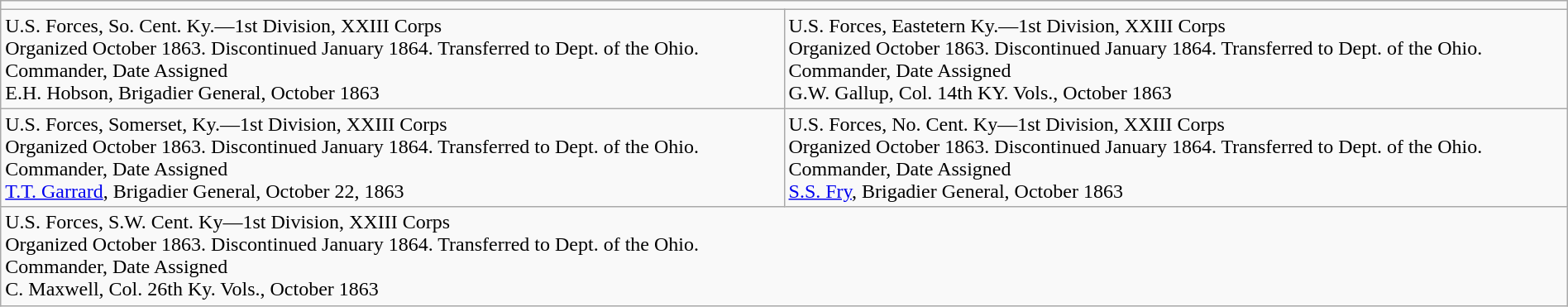<table class="wikitable" style="width:100%">
<tr>
<td colspan="2"></td>
</tr>
<tr>
<td>U.S. Forces, So. Cent. Ky.—1st Division, XXIII Corps<br>Organized October 1863. Discontinued January 1864. Transferred to Dept. of the Ohio.<br>Commander, Date Assigned<br>E.H. Hobson, Brigadier General, October 1863</td>
<td>U.S. Forces, Eastetern Ky.—1st Division, XXIII Corps<br>Organized October 1863. Discontinued January 1864. Transferred to Dept. of the Ohio.<br>Commander, Date Assigned<br>G.W. Gallup, Col. 14th KY. Vols., October 1863</td>
</tr>
<tr>
<td>U.S. Forces, Somerset, Ky.—1st Division, XXIII Corps<br>Organized October 1863. Discontinued January 1864. Transferred to Dept. of the Ohio.<br>Commander, Date Assigned<br><a href='#'>T.T. Garrard</a>, Brigadier General, October 22, 1863</td>
<td>U.S. Forces, No. Cent. Ky—1st Division, XXIII Corps<br>Organized October 1863. Discontinued January 1864. Transferred to Dept. of the Ohio.<br>Commander, Date Assigned<br><a href='#'>S.S. Fry</a>, Brigadier General, October 1863</td>
</tr>
<tr>
<td colspan="2" halign="left">U.S. Forces, S.W. Cent. Ky—1st Division, XXIII Corps<br>Organized October 1863. Discontinued January 1864. Transferred to Dept. of the Ohio.<br>Commander, Date Assigned<br>C. Maxwell, Col. 26th Ky. Vols., October 1863</td>
</tr>
</table>
